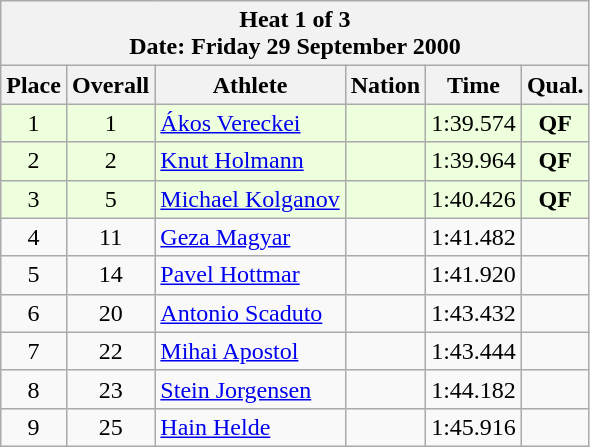<table class="wikitable sortable">
<tr>
<th colspan=6>Heat 1 of 3 <br> Date: Friday 29 September 2000</th>
</tr>
<tr>
<th rowspan=1>Place</th>
<th rowspan=1>Overall</th>
<th rowspan=1>Athlete</th>
<th rowspan=1>Nation</th>
<th rowspan=1>Time</th>
<th rowspan=1>Qual.</th>
</tr>
<tr bgcolor = "eeffdd">
<td align="center">1</td>
<td align="center">1</td>
<td align="left"><a href='#'>Ákos Vereckei</a></td>
<td align="left"></td>
<td align="center">1:39.574</td>
<td align="center"><strong>QF</strong></td>
</tr>
<tr bgcolor = "eeffdd">
<td align="center">2</td>
<td align="center">2</td>
<td align="left"><a href='#'>Knut Holmann</a></td>
<td align="left"></td>
<td align="center">1:39.964</td>
<td align="center"><strong>QF</strong></td>
</tr>
<tr bgcolor = "eeffdd">
<td align="center">3</td>
<td align="center">5</td>
<td align="left"><a href='#'>Michael Kolganov</a></td>
<td align="left"></td>
<td align="center">1:40.426</td>
<td align="center"><strong>QF</strong></td>
</tr>
<tr>
<td align="center">4</td>
<td align="center">11</td>
<td align="left"><a href='#'>Geza Magyar</a></td>
<td align="left"></td>
<td align="center">1:41.482</td>
<td align="center"></td>
</tr>
<tr>
<td align="center">5</td>
<td align="center">14</td>
<td align="left"><a href='#'>Pavel Hottmar</a></td>
<td align="left"></td>
<td align="center">1:41.920</td>
<td align="center"></td>
</tr>
<tr>
<td align="center">6</td>
<td align="center">20</td>
<td align="left"><a href='#'>Antonio Scaduto</a></td>
<td align="left"></td>
<td align="center">1:43.432</td>
<td align="center"></td>
</tr>
<tr>
<td align="center">7</td>
<td align="center">22</td>
<td align="left"><a href='#'>Mihai Apostol</a></td>
<td align="left"></td>
<td align="center">1:43.444</td>
<td align="center"></td>
</tr>
<tr>
<td align="center">8</td>
<td align="center">23</td>
<td align="left"><a href='#'>Stein Jorgensen</a></td>
<td align="left"></td>
<td align="center">1:44.182</td>
<td align="center"></td>
</tr>
<tr>
<td align="center">9</td>
<td align="center">25</td>
<td align="left"><a href='#'>Hain Helde</a></td>
<td align="left"></td>
<td align="center">1:45.916</td>
<td align="center"></td>
</tr>
</table>
